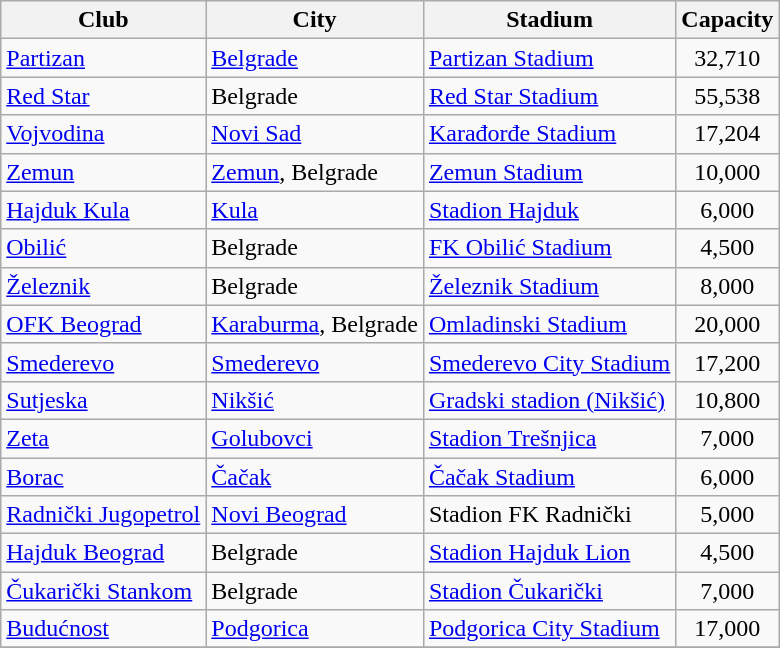<table class="wikitable sortable">
<tr>
<th>Club</th>
<th>City</th>
<th>Stadium</th>
<th>Capacity</th>
</tr>
<tr>
<td><a href='#'>Partizan</a></td>
<td><a href='#'>Belgrade</a></td>
<td><a href='#'>Partizan Stadium</a></td>
<td align="center">32,710</td>
</tr>
<tr>
<td><a href='#'>Red Star</a></td>
<td>Belgrade</td>
<td><a href='#'>Red Star Stadium</a></td>
<td align="center">55,538</td>
</tr>
<tr>
<td><a href='#'>Vojvodina</a></td>
<td><a href='#'>Novi Sad</a></td>
<td><a href='#'>Karađorđe Stadium</a></td>
<td align="center">17,204</td>
</tr>
<tr>
<td><a href='#'>Zemun</a></td>
<td><a href='#'>Zemun</a>, Belgrade</td>
<td><a href='#'>Zemun Stadium</a></td>
<td align="center">10,000</td>
</tr>
<tr>
<td><a href='#'>Hajduk Kula</a></td>
<td><a href='#'>Kula</a></td>
<td><a href='#'>Stadion Hajduk</a></td>
<td align="center">6,000</td>
</tr>
<tr>
<td><a href='#'>Obilić</a></td>
<td>Belgrade</td>
<td><a href='#'>FK Obilić Stadium</a></td>
<td align="center">4,500</td>
</tr>
<tr>
<td><a href='#'>Železnik</a></td>
<td>Belgrade</td>
<td><a href='#'>Železnik Stadium</a></td>
<td align="center">8,000</td>
</tr>
<tr>
<td><a href='#'>OFK Beograd</a></td>
<td><a href='#'>Karaburma</a>, Belgrade</td>
<td><a href='#'>Omladinski Stadium</a></td>
<td align="center">20,000</td>
</tr>
<tr>
<td><a href='#'>Smederevo</a></td>
<td><a href='#'>Smederevo</a></td>
<td><a href='#'>Smederevo City Stadium</a></td>
<td align="center">17,200</td>
</tr>
<tr>
<td><a href='#'>Sutjeska</a></td>
<td><a href='#'>Nikšić</a></td>
<td><a href='#'>Gradski stadion (Nikšić)</a></td>
<td align="center">10,800</td>
</tr>
<tr>
<td><a href='#'>Zeta</a></td>
<td><a href='#'>Golubovci</a></td>
<td><a href='#'>Stadion Trešnjica</a></td>
<td align="center">7,000</td>
</tr>
<tr>
<td><a href='#'>Borac</a></td>
<td><a href='#'>Čačak</a></td>
<td><a href='#'>Čačak Stadium</a></td>
<td align="center">6,000</td>
</tr>
<tr>
<td><a href='#'>Radnički Jugopetrol</a></td>
<td><a href='#'>Novi Beograd</a></td>
<td>Stadion FK Radnički</td>
<td align="center">5,000</td>
</tr>
<tr>
<td><a href='#'>Hajduk Beograd</a></td>
<td>Belgrade</td>
<td><a href='#'>Stadion Hajduk Lion</a></td>
<td align="center">4,500</td>
</tr>
<tr>
<td><a href='#'>Čukarički Stankom</a></td>
<td>Belgrade</td>
<td><a href='#'>Stadion Čukarički</a></td>
<td align="center">7,000</td>
</tr>
<tr>
<td><a href='#'>Budućnost</a></td>
<td><a href='#'>Podgorica</a></td>
<td><a href='#'>Podgorica City Stadium</a></td>
<td align="center">17,000</td>
</tr>
<tr>
</tr>
</table>
